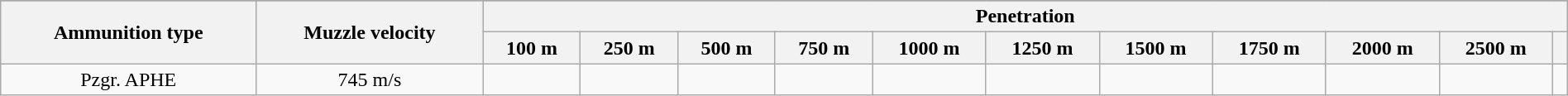<table class="wikitable" style="text-align:right; width: 100%">
<tr>
</tr>
<tr>
<th rowspan="2">Ammunition type</th>
<th rowspan="2">Muzzle velocity</th>
<th colspan="11">Penetration</th>
</tr>
<tr>
<th>100 m</th>
<th>250 m</th>
<th>500 m</th>
<th>750 m</th>
<th>1000 m</th>
<th>1250 m</th>
<th>1500 m</th>
<th>1750 m</th>
<th>2000 m</th>
<th>2500 m</th>
<th></th>
</tr>
<tr>
<td style="text-align:center">Pzgr. APHE</td>
<td style="text-align:center">745 m/s</td>
<td></td>
<td></td>
<td></td>
<td></td>
<td></td>
<td></td>
<td></td>
<td></td>
<td></td>
<td></td>
<td></td>
</tr>
</table>
